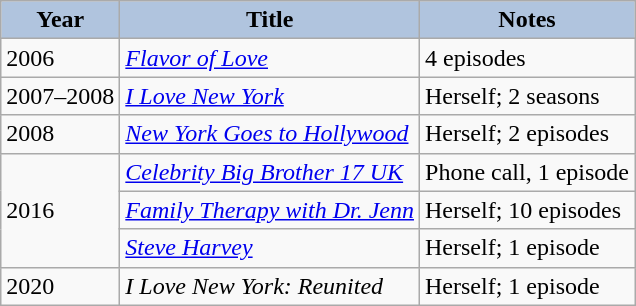<table class="wikitable">
<tr style="text-align:center;">
<th style="background:#B0C4DE;">Year</th>
<th style="background:#B0C4DE;">Title</th>
<th style="background:#B0C4DE;">Notes</th>
</tr>
<tr>
<td rowspan="1">2006</td>
<td><em><a href='#'>Flavor of Love</a></em></td>
<td>4 episodes</td>
</tr>
<tr>
<td rowspan="1">2007–2008</td>
<td><em><a href='#'>I Love New York</a></em></td>
<td>Herself; 2 seasons</td>
</tr>
<tr>
<td>2008</td>
<td><em><a href='#'>New York Goes to Hollywood</a></em></td>
<td>Herself; 2 episodes</td>
</tr>
<tr>
<td rowspan="3">2016</td>
<td><em><a href='#'>Celebrity Big Brother 17 UK</a></em></td>
<td>Phone call, 1 episode</td>
</tr>
<tr>
<td><em><a href='#'>Family Therapy with Dr. Jenn</a></em></td>
<td>Herself; 10 episodes</td>
</tr>
<tr>
<td><em><a href='#'>Steve Harvey</a></em></td>
<td>Herself; 1 episode</td>
</tr>
<tr>
<td>2020</td>
<td><em>I Love New York: Reunited</em></td>
<td>Herself; 1 episode</td>
</tr>
</table>
